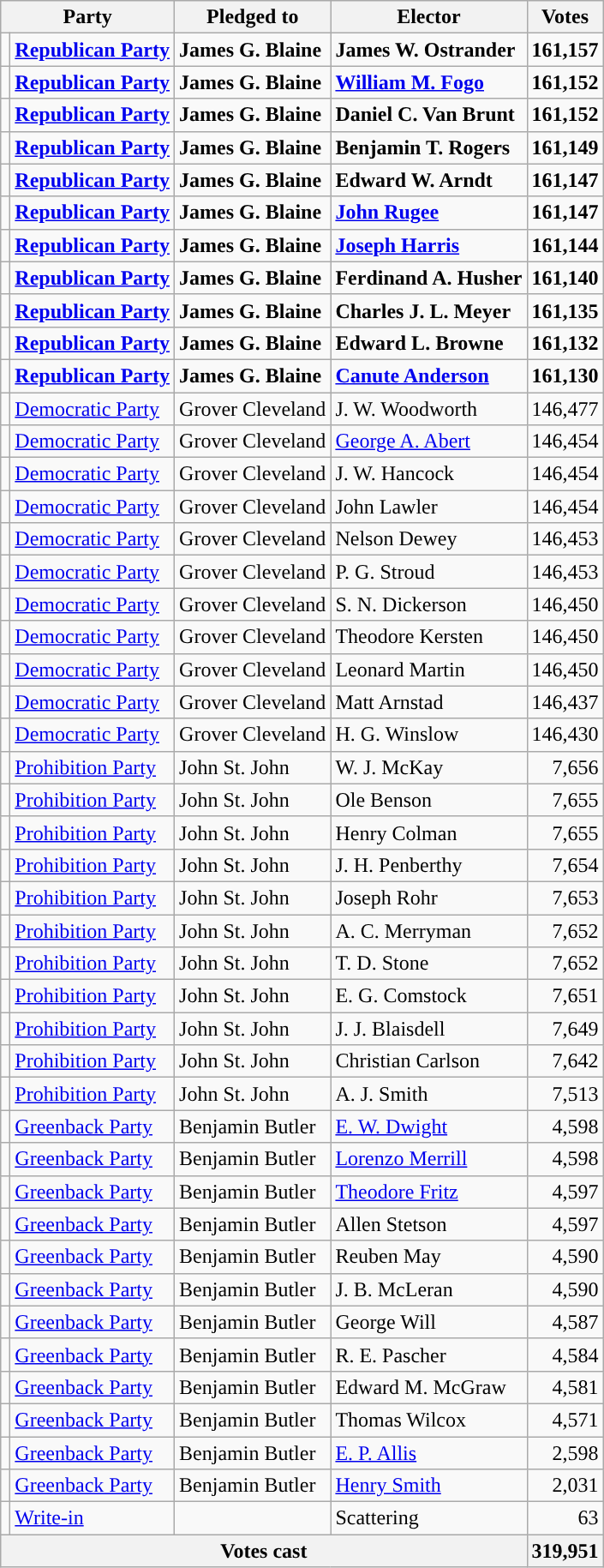<table class="wikitable">
<tr>
<th colspan=2>Party</th>
<th>Pledged to</th>
<th>Elector</th>
<th>Votes</th>
</tr>
<tr style="font-weight:bold">
<td></td>
<td><a href='#'>Republican Party</a></td>
<td>James G. Blaine</td>
<td>James W. Ostrander</td>
<td align="right">161,157</td>
</tr>
<tr style="font-weight:bold">
<td></td>
<td><a href='#'>Republican Party</a></td>
<td>James G. Blaine</td>
<td><a href='#'>William M. Fogo</a></td>
<td align="right">161,152</td>
</tr>
<tr style="font-weight:bold">
<td></td>
<td><a href='#'>Republican Party</a></td>
<td>James G. Blaine</td>
<td>Daniel C. Van Brunt</td>
<td align="right">161,152</td>
</tr>
<tr style="font-weight:bold">
<td></td>
<td><a href='#'>Republican Party</a></td>
<td>James G. Blaine</td>
<td>Benjamin T. Rogers</td>
<td align="right">161,149</td>
</tr>
<tr style="font-weight:bold">
<td></td>
<td><a href='#'>Republican Party</a></td>
<td>James G. Blaine</td>
<td>Edward W. Arndt</td>
<td align="right">161,147</td>
</tr>
<tr style="font-weight:bold">
<td></td>
<td><a href='#'>Republican Party</a></td>
<td>James G. Blaine</td>
<td><a href='#'>John Rugee</a></td>
<td align="right">161,147</td>
</tr>
<tr style="font-weight:bold">
<td></td>
<td><a href='#'>Republican Party</a></td>
<td>James G. Blaine</td>
<td><a href='#'>Joseph Harris</a></td>
<td align="right">161,144</td>
</tr>
<tr style="font-weight:bold">
<td></td>
<td><a href='#'>Republican Party</a></td>
<td>James G. Blaine</td>
<td>Ferdinand A. Husher</td>
<td align="right">161,140</td>
</tr>
<tr style="font-weight:bold">
<td></td>
<td><a href='#'>Republican Party</a></td>
<td>James G. Blaine</td>
<td>Charles J. L. Meyer</td>
<td align="right">161,135</td>
</tr>
<tr style="font-weight:bold">
<td></td>
<td><a href='#'>Republican Party</a></td>
<td>James G. Blaine</td>
<td>Edward L. Browne</td>
<td align="right">161,132</td>
</tr>
<tr style="font-weight:bold">
<td></td>
<td><a href='#'>Republican Party</a></td>
<td>James G. Blaine</td>
<td><a href='#'>Canute Anderson</a></td>
<td align="right">161,130</td>
</tr>
<tr>
<td></td>
<td><a href='#'>Democratic Party</a></td>
<td>Grover Cleveland</td>
<td>J. W. Woodworth</td>
<td align="right">146,477</td>
</tr>
<tr>
<td></td>
<td><a href='#'>Democratic Party</a></td>
<td>Grover Cleveland</td>
<td><a href='#'>George A. Abert</a></td>
<td align="right">146,454</td>
</tr>
<tr>
<td></td>
<td><a href='#'>Democratic Party</a></td>
<td>Grover Cleveland</td>
<td>J. W. Hancock</td>
<td align="right">146,454</td>
</tr>
<tr>
<td></td>
<td><a href='#'>Democratic Party</a></td>
<td>Grover Cleveland</td>
<td>John Lawler</td>
<td align="right">146,454</td>
</tr>
<tr>
<td></td>
<td><a href='#'>Democratic Party</a></td>
<td>Grover Cleveland</td>
<td>Nelson Dewey</td>
<td align="right">146,453</td>
</tr>
<tr>
<td></td>
<td><a href='#'>Democratic Party</a></td>
<td>Grover Cleveland</td>
<td>P. G. Stroud</td>
<td align="right">146,453</td>
</tr>
<tr>
<td></td>
<td><a href='#'>Democratic Party</a></td>
<td>Grover Cleveland</td>
<td>S. N. Dickerson</td>
<td align="right">146,450</td>
</tr>
<tr>
<td></td>
<td><a href='#'>Democratic Party</a></td>
<td>Grover Cleveland</td>
<td>Theodore Kersten</td>
<td align="right">146,450</td>
</tr>
<tr>
<td></td>
<td><a href='#'>Democratic Party</a></td>
<td>Grover Cleveland</td>
<td>Leonard Martin</td>
<td align="right">146,450</td>
</tr>
<tr>
<td></td>
<td><a href='#'>Democratic Party</a></td>
<td>Grover Cleveland</td>
<td>Matt Arnstad</td>
<td align="right">146,437</td>
</tr>
<tr>
<td></td>
<td><a href='#'>Democratic Party</a></td>
<td>Grover Cleveland</td>
<td>H. G. Winslow</td>
<td align="right">146,430</td>
</tr>
<tr>
<td></td>
<td><a href='#'>Prohibition Party</a></td>
<td>John St. John</td>
<td>W. J. McKay</td>
<td align="right">7,656</td>
</tr>
<tr>
<td></td>
<td><a href='#'>Prohibition Party</a></td>
<td>John St. John</td>
<td>Ole Benson</td>
<td align="right">7,655</td>
</tr>
<tr>
<td></td>
<td><a href='#'>Prohibition Party</a></td>
<td>John St. John</td>
<td>Henry Colman</td>
<td align="right">7,655</td>
</tr>
<tr>
<td></td>
<td><a href='#'>Prohibition Party</a></td>
<td>John St. John</td>
<td>J. H. Penberthy</td>
<td align="right">7,654</td>
</tr>
<tr>
<td></td>
<td><a href='#'>Prohibition Party</a></td>
<td>John St. John</td>
<td>Joseph Rohr</td>
<td align="right">7,653</td>
</tr>
<tr>
<td></td>
<td><a href='#'>Prohibition Party</a></td>
<td>John St. John</td>
<td>A. C. Merryman</td>
<td align="right">7,652</td>
</tr>
<tr>
<td></td>
<td><a href='#'>Prohibition Party</a></td>
<td>John St. John</td>
<td>T. D. Stone</td>
<td align="right">7,652</td>
</tr>
<tr>
<td></td>
<td><a href='#'>Prohibition Party</a></td>
<td>John St. John</td>
<td>E. G. Comstock</td>
<td align="right">7,651</td>
</tr>
<tr>
<td></td>
<td><a href='#'>Prohibition Party</a></td>
<td>John St. John</td>
<td>J. J. Blaisdell</td>
<td align="right">7,649</td>
</tr>
<tr>
<td></td>
<td><a href='#'>Prohibition Party</a></td>
<td>John St. John</td>
<td>Christian Carlson</td>
<td align="right">7,642</td>
</tr>
<tr>
<td></td>
<td><a href='#'>Prohibition Party</a></td>
<td>John St. John</td>
<td>A. J. Smith</td>
<td align="right">7,513</td>
</tr>
<tr>
<td></td>
<td><a href='#'>Greenback Party</a></td>
<td>Benjamin Butler</td>
<td><a href='#'>E. W. Dwight</a></td>
<td align="right">4,598</td>
</tr>
<tr>
<td></td>
<td><a href='#'>Greenback Party</a></td>
<td>Benjamin Butler</td>
<td><a href='#'>Lorenzo Merrill</a></td>
<td align="right">4,598</td>
</tr>
<tr>
<td></td>
<td><a href='#'>Greenback Party</a></td>
<td>Benjamin Butler</td>
<td><a href='#'>Theodore Fritz</a></td>
<td align="right">4,597</td>
</tr>
<tr>
<td></td>
<td><a href='#'>Greenback Party</a></td>
<td>Benjamin Butler</td>
<td>Allen Stetson</td>
<td align="right">4,597</td>
</tr>
<tr>
<td></td>
<td><a href='#'>Greenback Party</a></td>
<td>Benjamin Butler</td>
<td>Reuben May</td>
<td align="right">4,590</td>
</tr>
<tr>
<td></td>
<td><a href='#'>Greenback Party</a></td>
<td>Benjamin Butler</td>
<td>J. B. McLeran</td>
<td align="right">4,590</td>
</tr>
<tr>
<td></td>
<td><a href='#'>Greenback Party</a></td>
<td>Benjamin Butler</td>
<td>George Will</td>
<td align="right">4,587</td>
</tr>
<tr>
<td></td>
<td><a href='#'>Greenback Party</a></td>
<td>Benjamin Butler</td>
<td>R. E. Pascher</td>
<td align="right">4,584</td>
</tr>
<tr>
<td></td>
<td><a href='#'>Greenback Party</a></td>
<td>Benjamin Butler</td>
<td>Edward M. McGraw</td>
<td align="right">4,581</td>
</tr>
<tr>
<td></td>
<td><a href='#'>Greenback Party</a></td>
<td>Benjamin Butler</td>
<td>Thomas Wilcox</td>
<td align="right">4,571</td>
</tr>
<tr>
<td></td>
<td><a href='#'>Greenback Party</a></td>
<td>Benjamin Butler</td>
<td><a href='#'>E. P. Allis</a></td>
<td align="right">2,598</td>
</tr>
<tr>
<td></td>
<td><a href='#'>Greenback Party</a></td>
<td>Benjamin Butler</td>
<td><a href='#'>Henry Smith</a></td>
<td align="right">2,031</td>
</tr>
<tr>
<td></td>
<td><a href='#'>Write-in</a></td>
<td></td>
<td>Scattering</td>
<td align="right">63</td>
</tr>
<tr>
<th colspan="4">Votes cast</th>
<th>319,951</th>
</tr>
</table>
